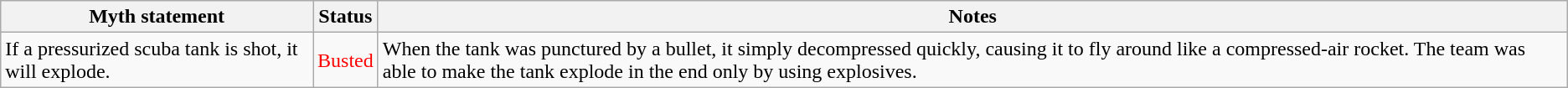<table class="wikitable plainrowheaders">
<tr>
<th>Myth statement</th>
<th>Status</th>
<th>Notes</th>
</tr>
<tr>
<td>If a pressurized scuba tank is shot, it will explode.</td>
<td style="color:red">Busted</td>
<td>When the tank was punctured by a bullet, it simply decompressed quickly, causing it to fly around like a compressed-air rocket. The team was able to make the tank explode in the end only by using explosives.</td>
</tr>
</table>
